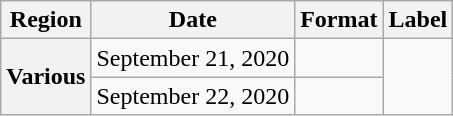<table class="wikitable plainrowheaders">
<tr>
<th>Region</th>
<th>Date</th>
<th>Format</th>
<th>Label</th>
</tr>
<tr>
<th scope="row" rowspan="2">Various</th>
<td>September 21, 2020</td>
<td></td>
<td rowspan="2"></td>
</tr>
<tr>
<td rowspan="2">September 22, 2020</td>
<td></td>
</tr>
</table>
